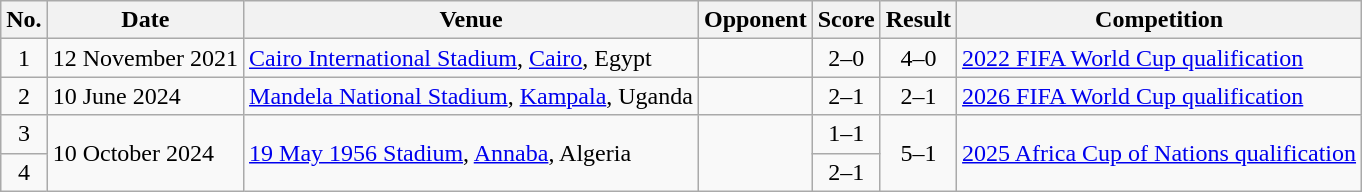<table class="wikitable sortable">
<tr>
<th scope="col">No.</th>
<th scope="col">Date</th>
<th scope="col">Venue</th>
<th scope="col">Opponent</th>
<th scope="col">Score</th>
<th scope="col">Result</th>
<th scope="col">Competition</th>
</tr>
<tr>
<td align="center">1</td>
<td>12 November 2021</td>
<td><a href='#'>Cairo International Stadium</a>, <a href='#'>Cairo</a>, Egypt</td>
<td></td>
<td align="center">2–0</td>
<td align="center">4–0</td>
<td><a href='#'>2022 FIFA World Cup qualification</a></td>
</tr>
<tr>
<td align="center">2</td>
<td>10 June 2024</td>
<td><a href='#'>Mandela National Stadium</a>, <a href='#'>Kampala</a>, Uganda</td>
<td></td>
<td align="center">2–1</td>
<td align="center">2–1</td>
<td><a href='#'>2026 FIFA World Cup qualification</a></td>
</tr>
<tr>
<td align="center">3</td>
<td rowspan="2">10 October 2024</td>
<td rowspan="2"><a href='#'>19 May 1956 Stadium</a>, <a href='#'>Annaba</a>, Algeria</td>
<td rowspan="2"></td>
<td align="center">1–1</td>
<td align="center" rowspan="2">5–1</td>
<td rowspan="2"><a href='#'>2025 Africa Cup of Nations qualification</a></td>
</tr>
<tr>
<td align="center">4</td>
<td align="center">2–1</td>
</tr>
</table>
